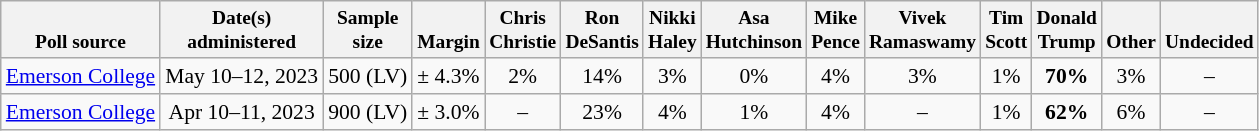<table class="wikitable mw-datatable" style="font-size:90%;text-align:center;">
<tr valign=bottom style="font-size:90%;">
<th>Poll source</th>
<th>Date(s)<br>administered</th>
<th>Sample<br>size</th>
<th>Margin<br></th>
<th>Chris<br>Christie</th>
<th>Ron<br>DeSantis</th>
<th>Nikki<br>Haley</th>
<th>Asa<br>Hutchinson</th>
<th>Mike<br>Pence</th>
<th>Vivek<br>Ramaswamy</th>
<th>Tim<br>Scott</th>
<th>Donald<br>Trump</th>
<th>Other</th>
<th>Undecided</th>
</tr>
<tr>
<td><a href='#'>Emerson College</a></td>
<td>May 10–12, 2023</td>
<td>500 (LV)</td>
<td>± 4.3%</td>
<td>2%</td>
<td>14%</td>
<td>3%</td>
<td>0%</td>
<td>4%</td>
<td>3%</td>
<td>1%</td>
<td><strong>70%</strong></td>
<td>3%</td>
<td>–</td>
</tr>
<tr>
<td><a href='#'>Emerson College</a></td>
<td>Apr 10–11, 2023</td>
<td>900 (LV)</td>
<td>± 3.0%</td>
<td>–</td>
<td>23%</td>
<td>4%</td>
<td>1%</td>
<td>4%</td>
<td>–</td>
<td>1%</td>
<td><strong>62%</strong></td>
<td>6%</td>
<td>–</td>
</tr>
</table>
